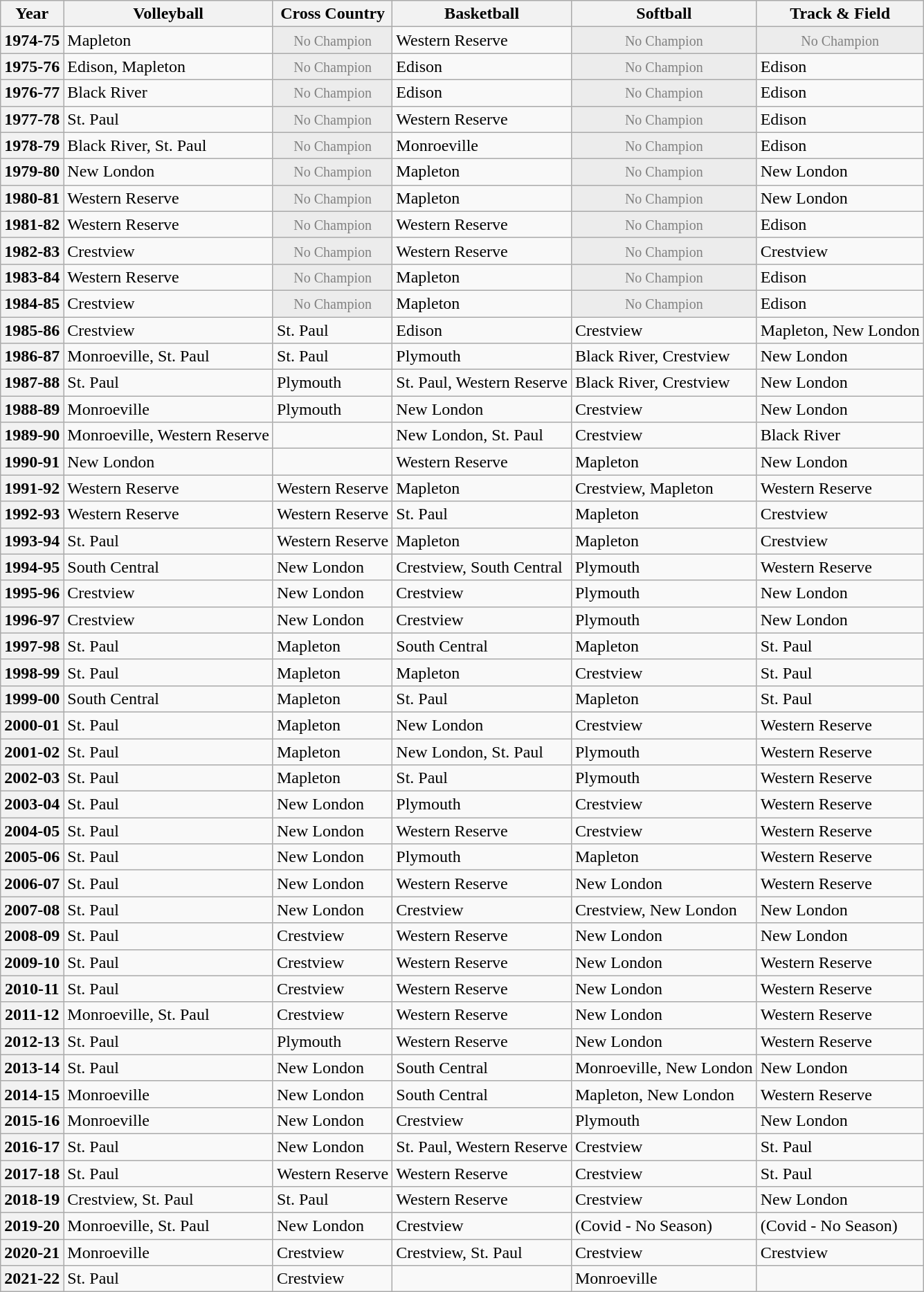<table class="wikitable">
<tr 2015 girls track Western Reserve>
<th>Year</th>
<th>Volleyball</th>
<th>Cross Country</th>
<th>Basketball</th>
<th>Softball</th>
<th>Track & Field</th>
</tr>
<tr style="text-align:left;">
<th>1974-75</th>
<td>Mapleton</td>
<td style="background: #ececec; color: grey; text-align: center" class="table-na"><small>No Champion</small></td>
<td>Western Reserve</td>
<td style="background: #ececec; color: grey; text-align: center" class="table-na"><small>No Champion</small></td>
<td style="background: #ececec; color: grey; text-align: center" class="table-na"><small>No Champion</small></td>
</tr>
<tr style="text-align:left;">
<th>1975-76</th>
<td>Edison, Mapleton</td>
<td style="background: #ececec; color: grey; text-align: center" class="table-na"><small>No Champion</small></td>
<td>Edison</td>
<td style="background: #ececec; color: grey; text-align: center" class="table-na"><small>No Champion</small></td>
<td>Edison</td>
</tr>
<tr style="text-align:left;">
<th>1976-77</th>
<td>Black River</td>
<td style="background: #ececec; color: grey; text-align: center" class="table-na"><small>No Champion</small></td>
<td>Edison</td>
<td style="background: #ececec; color: grey; text-align: center" class="table-na"><small>No Champion</small></td>
<td>Edison</td>
</tr>
<tr style="text-align:left;">
<th>1977-78</th>
<td>St. Paul</td>
<td style="background: #ececec; color: grey; text-align: center" class="table-na"><small>No Champion</small></td>
<td>Western Reserve</td>
<td style="background: #ececec; color: grey; text-align: center" class="table-na"><small>No Champion</small></td>
<td>Edison</td>
</tr>
<tr style="text-align:left;">
<th>1978-79</th>
<td>Black River, St. Paul</td>
<td style="background: #ececec; color: grey; text-align: center" class="table-na"><small>No Champion</small></td>
<td>Monroeville</td>
<td style="background: #ececec; color: grey; text-align: center" class="table-na"><small>No Champion</small></td>
<td>Edison</td>
</tr>
<tr style="text-align:left;">
<th>1979-80</th>
<td>New London</td>
<td style="background: #ececec; color: grey; text-align: center" class="table-na"><small>No Champion</small></td>
<td>Mapleton</td>
<td style="background: #ececec; color: grey; text-align: center" class="table-na"><small>No Champion</small></td>
<td>New London</td>
</tr>
<tr style="text-align:left;">
<th>1980-81</th>
<td>Western Reserve</td>
<td style="background: #ececec; color: grey; text-align: center" class="table-na"><small>No Champion</small></td>
<td>Mapleton</td>
<td style="background: #ececec; color: grey; text-align: center" class="table-na"><small>No Champion</small></td>
<td>New London</td>
</tr>
<tr style="text-align:left;">
<th>1981-82</th>
<td>Western Reserve</td>
<td style="background: #ececec; color: grey; text-align: center" class="table-na"><small>No Champion</small></td>
<td>Western Reserve</td>
<td style="background: #ececec; color: grey; text-align: center" class="table-na"><small>No Champion</small></td>
<td>Edison</td>
</tr>
<tr style="text-align:left;">
<th>1982-83</th>
<td>Crestview</td>
<td style="background: #ececec; color: grey; text-align: center" class="table-na"><small>No Champion</small></td>
<td>Western Reserve</td>
<td style="background: #ececec; color: grey; text-align: center" class="table-na"><small>No Champion</small></td>
<td>Crestview</td>
</tr>
<tr style="text-align:left;">
<th>1983-84</th>
<td>Western Reserve</td>
<td style="background: #ececec; color: grey; text-align: center" class="table-na"><small>No Champion</small></td>
<td>Mapleton</td>
<td style="background: #ececec; color: grey; text-align: center" class="table-na"><small>No Champion</small></td>
<td>Edison</td>
</tr>
<tr style="text-align:left;">
<th>1984-85</th>
<td>Crestview</td>
<td style="background: #ececec; color: grey; text-align: center" class="table-na"><small>No Champion</small></td>
<td>Mapleton</td>
<td style="background: #ececec; color: grey; text-align: center" class="table-na"><small>No Champion</small></td>
<td>Edison</td>
</tr>
<tr style="text-align:left;">
<th>1985-86</th>
<td>Crestview</td>
<td>St. Paul</td>
<td>Edison</td>
<td>Crestview</td>
<td>Mapleton, New London</td>
</tr>
<tr style="text-align:left;">
<th>1986-87</th>
<td>Monroeville, St. Paul</td>
<td>St. Paul</td>
<td>Plymouth</td>
<td>Black River, Crestview</td>
<td>New London</td>
</tr>
<tr style="text-align:left;">
<th>1987-88</th>
<td>St. Paul</td>
<td>Plymouth</td>
<td>St. Paul, Western Reserve</td>
<td>Black River, Crestview</td>
<td>New London</td>
</tr>
<tr style="text-align:left;">
<th>1988-89</th>
<td>Monroeville</td>
<td>Plymouth</td>
<td>New London</td>
<td>Crestview</td>
<td>New London</td>
</tr>
<tr style="text-align:left;">
<th>1989-90</th>
<td>Monroeville, Western Reserve</td>
<td></td>
<td>New London, St. Paul</td>
<td>Crestview</td>
<td>Black River</td>
</tr>
<tr style="text-align:left;">
<th>1990-91</th>
<td>New London</td>
<td></td>
<td>Western Reserve</td>
<td>Mapleton</td>
<td>New London</td>
</tr>
<tr style="text-align:left;">
<th>1991-92</th>
<td>Western Reserve</td>
<td>Western Reserve</td>
<td>Mapleton</td>
<td>Crestview, Mapleton</td>
<td>Western Reserve</td>
</tr>
<tr style="text-align:left;">
<th>1992-93</th>
<td>Western Reserve</td>
<td>Western Reserve</td>
<td>St. Paul</td>
<td>Mapleton</td>
<td>Crestview</td>
</tr>
<tr style="text-align:left;">
<th>1993-94</th>
<td>St. Paul</td>
<td>Western Reserve</td>
<td>Mapleton</td>
<td>Mapleton</td>
<td>Crestview</td>
</tr>
<tr style="text-align:left;">
<th>1994-95</th>
<td>South Central</td>
<td>New London</td>
<td>Crestview, South Central</td>
<td>Plymouth</td>
<td>Western Reserve</td>
</tr>
<tr style="text-align:left;">
<th>1995-96</th>
<td>Crestview</td>
<td>New London</td>
<td>Crestview</td>
<td>Plymouth</td>
<td>New London</td>
</tr>
<tr style="text-align:left;">
<th>1996-97</th>
<td>Crestview</td>
<td>New London</td>
<td>Crestview</td>
<td>Plymouth</td>
<td>New London</td>
</tr>
<tr style="text-align:left;">
<th>1997-98</th>
<td>St. Paul</td>
<td>Mapleton</td>
<td>South Central</td>
<td>Mapleton</td>
<td>St. Paul</td>
</tr>
<tr style="text-align:left;">
<th>1998-99</th>
<td>St. Paul</td>
<td>Mapleton</td>
<td>Mapleton</td>
<td>Crestview</td>
<td>St. Paul</td>
</tr>
<tr style="text-align:left;">
<th>1999-00</th>
<td>South Central</td>
<td>Mapleton</td>
<td>St. Paul</td>
<td>Mapleton</td>
<td>St. Paul</td>
</tr>
<tr style="text-align:left;">
<th>2000-01</th>
<td>St. Paul</td>
<td>Mapleton</td>
<td>New London</td>
<td>Crestview</td>
<td>Western Reserve</td>
</tr>
<tr style="text-align:left;">
<th>2001-02</th>
<td>St. Paul</td>
<td>Mapleton</td>
<td>New London, St. Paul</td>
<td>Plymouth</td>
<td>Western Reserve</td>
</tr>
<tr style="text-align:left;">
<th>2002-03</th>
<td>St. Paul</td>
<td>Mapleton</td>
<td>St. Paul</td>
<td>Plymouth</td>
<td>Western Reserve</td>
</tr>
<tr style="text-align:left;">
<th>2003-04</th>
<td>St. Paul</td>
<td>New London</td>
<td>Plymouth</td>
<td>Crestview</td>
<td>Western Reserve</td>
</tr>
<tr style="text-align:left;">
<th>2004-05</th>
<td>St. Paul</td>
<td>New London</td>
<td>Western Reserve</td>
<td>Crestview</td>
<td>Western Reserve</td>
</tr>
<tr style="text-align:left;">
<th>2005-06</th>
<td>St. Paul</td>
<td>New London</td>
<td>Plymouth</td>
<td>Mapleton</td>
<td>Western Reserve</td>
</tr>
<tr style="text-align:left;">
<th>2006-07</th>
<td>St. Paul</td>
<td>New London</td>
<td>Western Reserve</td>
<td>New London</td>
<td>Western Reserve</td>
</tr>
<tr style="text-align:left;">
<th>2007-08</th>
<td>St. Paul</td>
<td>New London</td>
<td>Crestview</td>
<td>Crestview, New London</td>
<td>New London</td>
</tr>
<tr style="text-align:left;">
<th>2008-09</th>
<td>St. Paul</td>
<td>Crestview</td>
<td>Western Reserve</td>
<td>New London</td>
<td>New London</td>
</tr>
<tr style="text-align:left;">
<th>2009-10</th>
<td>St. Paul</td>
<td>Crestview</td>
<td>Western Reserve</td>
<td>New London</td>
<td>Western Reserve</td>
</tr>
<tr style="text-align:left;">
<th>2010-11</th>
<td>St. Paul</td>
<td>Crestview</td>
<td>Western Reserve</td>
<td>New London</td>
<td>Western Reserve</td>
</tr>
<tr style="text-align:left;">
<th>2011-12</th>
<td>Monroeville, St. Paul</td>
<td>Crestview</td>
<td>Western Reserve</td>
<td>New London</td>
<td>Western Reserve</td>
</tr>
<tr style="text-align:left;">
<th>2012-13</th>
<td>St. Paul</td>
<td>Plymouth</td>
<td>Western Reserve</td>
<td>New London</td>
<td>Western Reserve</td>
</tr>
<tr style="text-align:left;">
<th>2013-14</th>
<td>St. Paul</td>
<td>New London</td>
<td>South Central</td>
<td>Monroeville, New London</td>
<td>New London</td>
</tr>
<tr style="text-align:left;">
<th>2014-15</th>
<td>Monroeville</td>
<td>New London</td>
<td>South Central</td>
<td>Mapleton, New London</td>
<td>Western Reserve</td>
</tr>
<tr style="text-align:left;">
<th>2015-16</th>
<td>Monroeville</td>
<td>New London</td>
<td>Crestview</td>
<td>Plymouth</td>
<td>New London</td>
</tr>
<tr style="text-align:left;">
<th>2016-17</th>
<td>St. Paul</td>
<td>New London</td>
<td>St. Paul, Western Reserve</td>
<td>Crestview</td>
<td>St. Paul</td>
</tr>
<tr style="text-align:left;">
<th>2017-18</th>
<td>St. Paul</td>
<td>Western Reserve</td>
<td>Western Reserve</td>
<td>Crestview</td>
<td>St. Paul</td>
</tr>
<tr style="text-align:left;">
<th>2018-19</th>
<td>Crestview, St. Paul</td>
<td>St. Paul</td>
<td>Western Reserve</td>
<td>Crestview</td>
<td>New London</td>
</tr>
<tr>
<th>2019-20</th>
<td>Monroeville, St. Paul</td>
<td>New London</td>
<td>Crestview</td>
<td>(Covid - No Season)</td>
<td>(Covid - No Season)</td>
</tr>
<tr>
<th>2020-21</th>
<td>Monroeville</td>
<td>Crestview</td>
<td>Crestview, St. Paul</td>
<td>Crestview</td>
<td>Crestview</td>
</tr>
<tr>
<th>2021-22</th>
<td>St. Paul</td>
<td>Crestview</td>
<td></td>
<td>Monroeville</td>
<td></td>
</tr>
</table>
